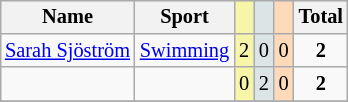<table class=wikitable style=font-size:85%;text-align:center;float:right>
<tr>
<th>Name</th>
<th>Sport</th>
<td bgcolor=F7F6A8></td>
<td bgcolor=DCE5E5></td>
<td bgcolor=FFDAB9></td>
<th>Total</th>
</tr>
<tr>
<td><a href='#'>Sarah Sjöström</a></td>
<td><a href='#'>Swimming</a></td>
<td bgcolor=F7F6A8>2</td>
<td bgcolor=DCE5E5>0</td>
<td bgcolor=FFDAB9>0</td>
<td><strong>2</strong></td>
</tr>
<tr>
<td></td>
<td><a href='#'></a></td>
<td bgcolor=F7F6A8>0</td>
<td bgcolor=DCE5E5>2</td>
<td bgcolor=FFDAB9>0</td>
<td><strong>2</strong></td>
</tr>
<tr>
</tr>
</table>
